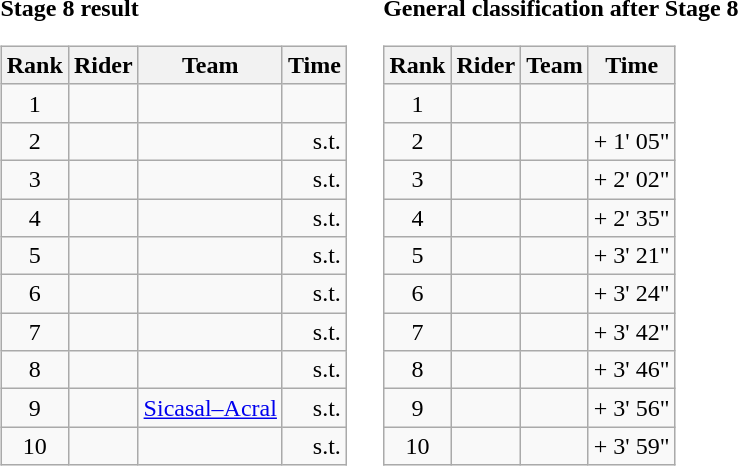<table>
<tr>
<td><strong>Stage 8 result</strong><br><table class="wikitable">
<tr>
<th scope="col">Rank</th>
<th scope="col">Rider</th>
<th scope="col">Team</th>
<th scope="col">Time</th>
</tr>
<tr>
<td style="text-align:center;">1</td>
<td></td>
<td></td>
<td style="text-align:right;"></td>
</tr>
<tr>
<td style="text-align:center;">2</td>
<td></td>
<td></td>
<td style="text-align:right;">s.t.</td>
</tr>
<tr>
<td style="text-align:center;">3</td>
<td></td>
<td></td>
<td style="text-align:right;">s.t.</td>
</tr>
<tr>
<td style="text-align:center;">4</td>
<td></td>
<td></td>
<td style="text-align:right;">s.t.</td>
</tr>
<tr>
<td style="text-align:center;">5</td>
<td></td>
<td></td>
<td style="text-align:right;">s.t.</td>
</tr>
<tr>
<td style="text-align:center;">6</td>
<td></td>
<td></td>
<td style="text-align:right;">s.t.</td>
</tr>
<tr>
<td style="text-align:center;">7</td>
<td></td>
<td></td>
<td style="text-align:right;">s.t.</td>
</tr>
<tr>
<td style="text-align:center;">8</td>
<td></td>
<td></td>
<td style="text-align:right;">s.t.</td>
</tr>
<tr>
<td style="text-align:center;">9</td>
<td></td>
<td><a href='#'>Sicasal–Acral</a></td>
<td style="text-align:right;">s.t.</td>
</tr>
<tr>
<td style="text-align:center;">10</td>
<td></td>
<td></td>
<td style="text-align:right;">s.t.</td>
</tr>
</table>
</td>
<td></td>
<td><strong>General classification after Stage 8</strong><br><table class="wikitable">
<tr>
<th scope="col">Rank</th>
<th scope="col">Rider</th>
<th scope="col">Team</th>
<th scope="col">Time</th>
</tr>
<tr>
<td style="text-align:center;">1</td>
<td></td>
<td></td>
<td style="text-align:right;"></td>
</tr>
<tr>
<td style="text-align:center;">2</td>
<td></td>
<td></td>
<td style="text-align:right;">+ 1' 05"</td>
</tr>
<tr>
<td style="text-align:center;">3</td>
<td></td>
<td></td>
<td style="text-align:right;">+ 2' 02"</td>
</tr>
<tr>
<td style="text-align:center;">4</td>
<td></td>
<td></td>
<td style="text-align:right;">+ 2' 35"</td>
</tr>
<tr>
<td style="text-align:center;">5</td>
<td></td>
<td></td>
<td style="text-align:right;">+ 3' 21"</td>
</tr>
<tr>
<td style="text-align:center;">6</td>
<td></td>
<td></td>
<td style="text-align:right;">+ 3' 24"</td>
</tr>
<tr>
<td style="text-align:center;">7</td>
<td></td>
<td></td>
<td style="text-align:right;">+ 3' 42"</td>
</tr>
<tr>
<td style="text-align:center;">8</td>
<td></td>
<td></td>
<td style="text-align:right;">+ 3' 46"</td>
</tr>
<tr>
<td style="text-align:center;">9</td>
<td></td>
<td></td>
<td style="text-align:right;">+ 3' 56"</td>
</tr>
<tr>
<td style="text-align:center;">10</td>
<td></td>
<td></td>
<td style="text-align:right;">+ 3' 59"</td>
</tr>
</table>
</td>
</tr>
</table>
